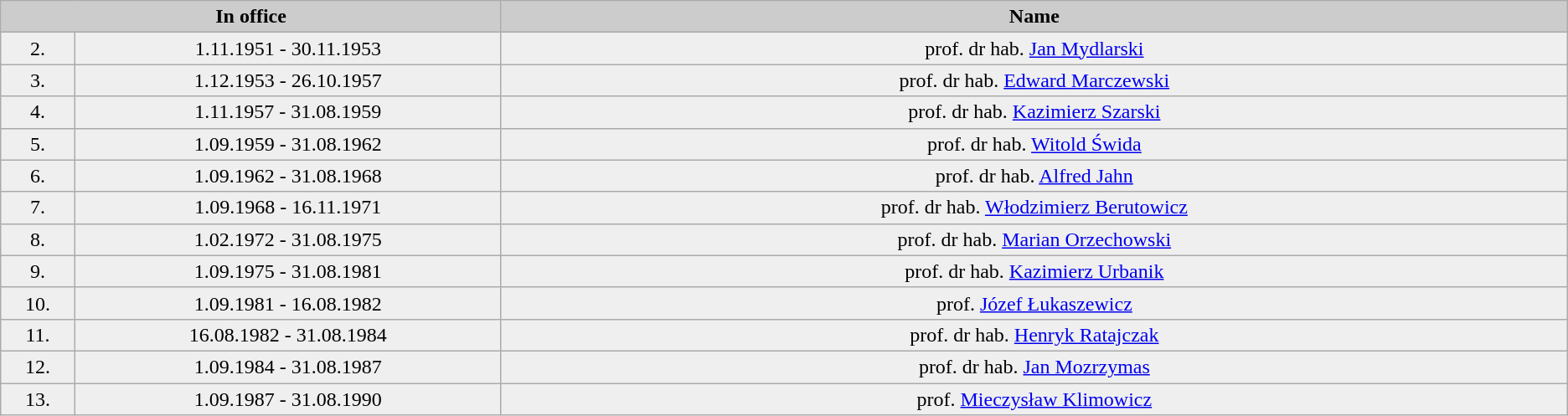<table class="wikitable" width="">
<tr align="center" bgcolor="#CCCCCC">
<td colspan="2" width="14%"><strong>In office</strong></td>
<td width="30%"><strong>Name</strong></td>
</tr>
<tr bgcolor="#EFEFEF">
<td align=center>2.</td>
<td align=center>1.11.1951 - 30.11.1953</td>
<td align=center>prof. dr hab. <a href='#'>Jan Mydlarski</a></td>
</tr>
<tr bgcolor="#EFEFEF">
<td align=center>3.</td>
<td align=center>1.12.1953 - 26.10.1957</td>
<td align=center>prof. dr hab. <a href='#'>Edward Marczewski</a></td>
</tr>
<tr bgcolor="#EFEFEF">
<td align=center>4.</td>
<td align=center>1.11.1957 - 31.08.1959</td>
<td align=center>prof. dr hab. <a href='#'>Kazimierz Szarski</a></td>
</tr>
<tr bgcolor="#EFEFEF">
<td align=center>5.</td>
<td align=center>1.09.1959 - 31.08.1962</td>
<td align=center>prof. dr hab. <a href='#'>Witold Świda</a></td>
</tr>
<tr bgcolor="#EFEFEF">
<td align=center>6.</td>
<td align=center>1.09.1962 - 31.08.1968</td>
<td align=center>prof. dr hab. <a href='#'>Alfred Jahn</a></td>
</tr>
<tr bgcolor="#EFEFEF">
<td align=center>7.</td>
<td align=center>1.09.1968 - 16.11.1971</td>
<td align=center>prof. dr hab. <a href='#'>Włodzimierz Berutowicz</a></td>
</tr>
<tr bgcolor="#EFEFEF">
<td align=center>8.</td>
<td align=center>1.02.1972 - 31.08.1975</td>
<td align=center>prof. dr hab. <a href='#'>Marian Orzechowski</a></td>
</tr>
<tr bgcolor="#EFEFEF">
<td align=center>9.</td>
<td align=center>1.09.1975 - 31.08.1981</td>
<td align=center>prof. dr hab. <a href='#'>Kazimierz Urbanik</a></td>
</tr>
<tr bgcolor="#EFEFEF">
<td align=center>10.</td>
<td align=center>1.09.1981 - 16.08.1982</td>
<td align=center>prof. <a href='#'>Józef Łukaszewicz</a></td>
</tr>
<tr bgcolor="#EFEFEF">
<td align=center>11.</td>
<td align=center>16.08.1982 - 31.08.1984</td>
<td align=center>prof. dr hab. <a href='#'>Henryk Ratajczak</a></td>
</tr>
<tr bgcolor="#EFEFEF">
<td align=center>12.</td>
<td align=center>1.09.1984 - 31.08.1987</td>
<td align=center>prof. dr hab. <a href='#'>Jan Mozrzymas</a></td>
</tr>
<tr bgcolor="#EFEFEF">
<td align=center>13.</td>
<td align=center>1.09.1987 - 31.08.1990</td>
<td align=center>prof. <a href='#'>Mieczysław Klimowicz</a></td>
</tr>
</table>
